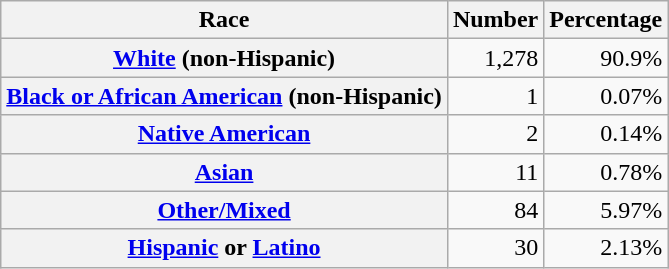<table class="wikitable" style="text-align:right">
<tr>
<th scope="col">Race</th>
<th scope="col">Number</th>
<th scope="col">Percentage</th>
</tr>
<tr>
<th scope="row"><a href='#'>White</a> (non-Hispanic)</th>
<td>1,278</td>
<td>90.9%</td>
</tr>
<tr>
<th scope="row"><a href='#'>Black or African American</a> (non-Hispanic)</th>
<td>1</td>
<td>0.07%</td>
</tr>
<tr>
<th scope="row"><a href='#'>Native American</a></th>
<td>2</td>
<td>0.14%</td>
</tr>
<tr>
<th scope="row"><a href='#'>Asian</a></th>
<td>11</td>
<td>0.78%</td>
</tr>
<tr>
<th scope="row"><a href='#'>Other/Mixed</a></th>
<td>84</td>
<td>5.97%</td>
</tr>
<tr>
<th scope="row"><a href='#'>Hispanic</a> or <a href='#'>Latino</a></th>
<td>30</td>
<td>2.13%</td>
</tr>
</table>
